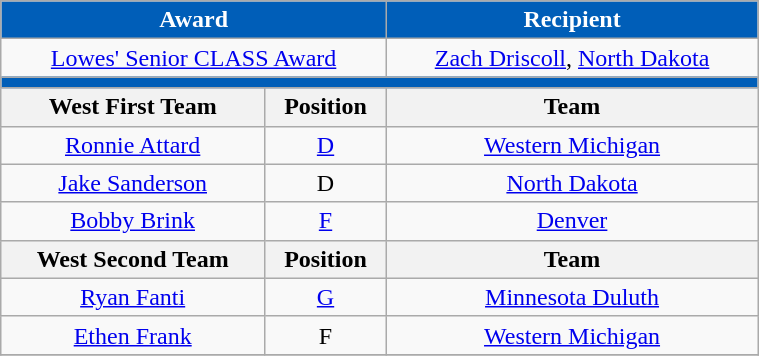<table class="wikitable" width=40%>
<tr>
<th style="color:white; background:#005EB8" colspan=2>Award</th>
<th style="color:white; background:#005EB8">Recipient</th>
</tr>
<tr align=center>
<td colspan=2><a href='#'>Lowes' Senior CLASS Award</a></td>
<td><a href='#'>Zach Driscoll</a>, <a href='#'>North Dakota</a></td>
</tr>
<tr>
<th style="color:white; background:#005EB8" colspan=3><a href='#'></a></th>
</tr>
<tr>
<th>West First Team</th>
<th>Position</th>
<th>Team</th>
</tr>
<tr align=center>
<td><a href='#'>Ronnie Attard</a></td>
<td><a href='#'>D</a></td>
<td><a href='#'>Western Michigan</a></td>
</tr>
<tr align=center>
<td><a href='#'>Jake Sanderson</a></td>
<td>D</td>
<td><a href='#'>North Dakota</a></td>
</tr>
<tr align=center>
<td><a href='#'>Bobby Brink</a></td>
<td><a href='#'>F</a></td>
<td><a href='#'>Denver</a></td>
</tr>
<tr>
<th>West Second Team</th>
<th>Position</th>
<th>Team</th>
</tr>
<tr align=center>
<td><a href='#'>Ryan Fanti</a></td>
<td><a href='#'>G</a></td>
<td><a href='#'>Minnesota Duluth</a></td>
</tr>
<tr align=center>
<td><a href='#'>Ethen Frank</a></td>
<td>F</td>
<td><a href='#'>Western Michigan</a></td>
</tr>
<tr>
</tr>
</table>
